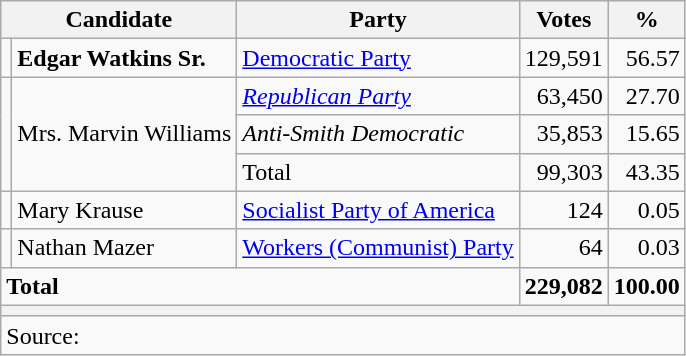<table class="wikitable">
<tr>
<th colspan=2>Candidate</th>
<th>Party</th>
<th>Votes</th>
<th>%</th>
</tr>
<tr>
<td bgcolor=></td>
<td><strong>Edgar Watkins Sr.</strong></td>
<td><a href='#'>Democratic Party</a></td>
<td align=right>129,591</td>
<td align=right>56.57</td>
</tr>
<tr>
<td rowspan=3 bgcolor=></td>
<td rowspan=3>Mrs. Marvin Williams</td>
<td><em><a href='#'>Republican Party</a></em></td>
<td align=right>63,450</td>
<td align=right>27.70</td>
</tr>
<tr>
<td><em>Anti-Smith Democratic</em></td>
<td align=right>35,853</td>
<td align=right>15.65</td>
</tr>
<tr>
<td>Total</td>
<td align=right>99,303</td>
<td align=right>43.35</td>
</tr>
<tr>
<td bgcolor=></td>
<td>Mary Krause</td>
<td><a href='#'>Socialist Party of America</a></td>
<td align=right>124</td>
<td align=right>0.05</td>
</tr>
<tr>
<td bgcolor=></td>
<td>Nathan Mazer</td>
<td><a href='#'>Workers (Communist) Party</a></td>
<td align=right>64</td>
<td align=right>0.03</td>
</tr>
<tr style="font-weight:bold">
<td colspan=3>Total</td>
<td align=right>229,082</td>
<td align=right>100.00</td>
</tr>
<tr>
<th colspan=7></th>
</tr>
<tr>
<td colspan=7>Source:</td>
</tr>
</table>
